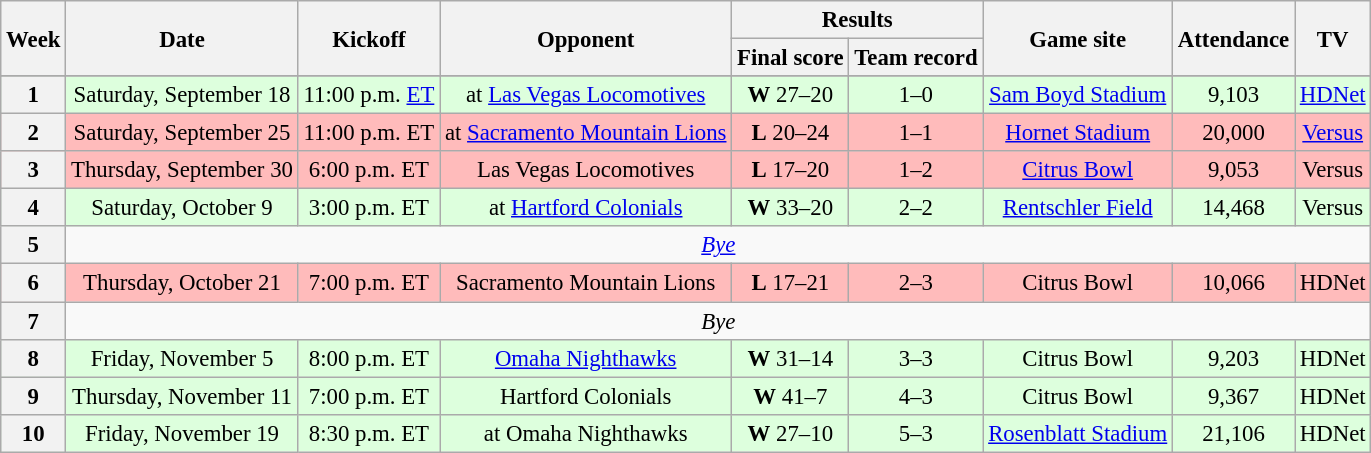<table class="wikitable" align="center" style="font-size: 95%;">
<tr>
<th rowspan="2">Week</th>
<th rowspan="2">Date</th>
<th rowspan="2">Kickoff</th>
<th rowspan="2">Opponent</th>
<th colspan="2">Results</th>
<th rowspan="2">Game site</th>
<th rowspan="2">Attendance</th>
<th rowspan="2">TV</th>
</tr>
<tr>
<th>Final score</th>
<th>Team record</th>
</tr>
<tr>
</tr>
<tr bgcolor="#ddffdd" align="center">
<th>1</th>
<td>Saturday, September 18</td>
<td>11:00 p.m. <a href='#'>ET</a></td>
<td>at <a href='#'>Las Vegas Locomotives</a></td>
<td><strong>W</strong> 27–20</td>
<td>1–0</td>
<td><a href='#'>Sam Boyd Stadium</a></td>
<td>9,103</td>
<td><a href='#'>HDNet</a></td>
</tr>
<tr bgcolor="ffbbbb" align="center">
<th>2</th>
<td>Saturday, September 25</td>
<td>11:00 p.m. ET</td>
<td>at <a href='#'>Sacramento Mountain Lions</a></td>
<td><strong>L</strong> 20–24</td>
<td>1–1</td>
<td><a href='#'>Hornet Stadium</a></td>
<td>20,000</td>
<td><a href='#'>Versus</a></td>
</tr>
<tr bgcolor="ffbbbb" align="center">
<th>3</th>
<td>Thursday, September 30</td>
<td>6:00 p.m. ET</td>
<td>Las Vegas Locomotives</td>
<td><strong>L</strong> 17–20</td>
<td>1–2</td>
<td><a href='#'>Citrus Bowl</a></td>
<td>9,053</td>
<td>Versus</td>
</tr>
<tr bgcolor="ddffdd" align="center">
<th>4</th>
<td>Saturday, October 9</td>
<td>3:00 p.m. ET</td>
<td>at <a href='#'>Hartford Colonials</a></td>
<td><strong>W</strong> 33–20</td>
<td>2–2</td>
<td><a href='#'>Rentschler Field</a></td>
<td>14,468</td>
<td>Versus</td>
</tr>
<tr align="center">
<th>5</th>
<td colspan=8><em><a href='#'>Bye</a></em></td>
</tr>
<tr bgcolor="ffbbbb" align="center">
<th>6</th>
<td>Thursday, October 21</td>
<td>7:00 p.m. ET</td>
<td>Sacramento Mountain Lions</td>
<td><strong>L</strong> 17–21</td>
<td>2–3</td>
<td>Citrus Bowl</td>
<td>10,066</td>
<td>HDNet</td>
</tr>
<tr align="center">
<th>7</th>
<td colspan=8><em>Bye</em></td>
</tr>
<tr bgcolor="ddffdd" align="center">
<th>8</th>
<td>Friday, November 5</td>
<td>8:00 p.m. ET</td>
<td><a href='#'>Omaha Nighthawks</a></td>
<td><strong>W</strong> 31–14</td>
<td>3–3</td>
<td>Citrus Bowl</td>
<td>9,203</td>
<td>HDNet</td>
</tr>
<tr bgcolor="ddffdd" align="center">
<th>9</th>
<td>Thursday, November 11</td>
<td>7:00 p.m. ET</td>
<td>Hartford Colonials</td>
<td><strong>W</strong> 41–7</td>
<td>4–3</td>
<td>Citrus Bowl</td>
<td>9,367</td>
<td>HDNet</td>
</tr>
<tr bgcolor="ddffdd" align="center">
<th>10</th>
<td>Friday, November 19</td>
<td>8:30 p.m. ET</td>
<td>at Omaha Nighthawks</td>
<td><strong>W</strong> 27–10</td>
<td>5–3</td>
<td><a href='#'>Rosenblatt Stadium</a></td>
<td>21,106</td>
<td>HDNet</td>
</tr>
</table>
